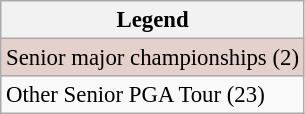<table class="wikitable" style="font-size:95%;">
<tr>
<th>Legend</th>
</tr>
<tr style="background:#e5d1cb;">
<td>Senior major championships (2)</td>
</tr>
<tr>
<td>Other Senior PGA Tour (23)</td>
</tr>
</table>
